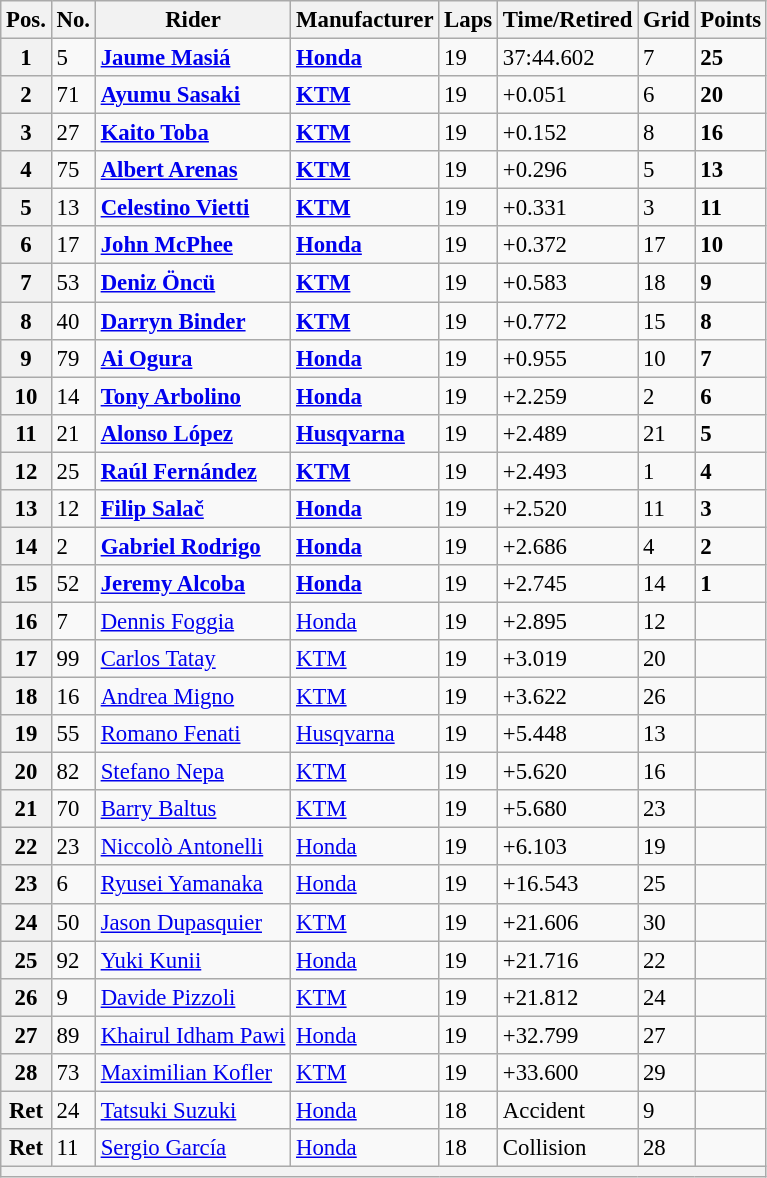<table class="wikitable" style="font-size: 95%;">
<tr>
<th>Pos.</th>
<th>No.</th>
<th>Rider</th>
<th>Manufacturer</th>
<th>Laps</th>
<th>Time/Retired</th>
<th>Grid</th>
<th>Points</th>
</tr>
<tr>
<th>1</th>
<td>5</td>
<td> <strong><a href='#'>Jaume Masiá</a></strong></td>
<td><strong><a href='#'>Honda</a></strong></td>
<td>19</td>
<td>37:44.602</td>
<td>7</td>
<td><strong>25</strong></td>
</tr>
<tr>
<th>2</th>
<td>71</td>
<td> <strong><a href='#'>Ayumu Sasaki</a></strong></td>
<td><strong><a href='#'>KTM</a></strong></td>
<td>19</td>
<td>+0.051</td>
<td>6</td>
<td><strong>20</strong></td>
</tr>
<tr>
<th>3</th>
<td>27</td>
<td> <strong><a href='#'>Kaito Toba</a></strong></td>
<td><strong><a href='#'>KTM</a></strong></td>
<td>19</td>
<td>+0.152</td>
<td>8</td>
<td><strong>16</strong></td>
</tr>
<tr>
<th>4</th>
<td>75</td>
<td> <strong><a href='#'>Albert Arenas</a></strong></td>
<td><strong><a href='#'>KTM</a></strong></td>
<td>19</td>
<td>+0.296</td>
<td>5</td>
<td><strong>13</strong></td>
</tr>
<tr>
<th>5</th>
<td>13</td>
<td> <strong><a href='#'>Celestino Vietti</a></strong></td>
<td><strong><a href='#'>KTM</a></strong></td>
<td>19</td>
<td>+0.331</td>
<td>3</td>
<td><strong>11</strong></td>
</tr>
<tr>
<th>6</th>
<td>17</td>
<td> <strong><a href='#'>John McPhee</a></strong></td>
<td><strong><a href='#'>Honda</a></strong></td>
<td>19</td>
<td>+0.372</td>
<td>17</td>
<td><strong>10</strong></td>
</tr>
<tr>
<th>7</th>
<td>53</td>
<td> <strong><a href='#'>Deniz Öncü</a></strong></td>
<td><strong><a href='#'>KTM</a></strong></td>
<td>19</td>
<td>+0.583</td>
<td>18</td>
<td><strong>9</strong></td>
</tr>
<tr>
<th>8</th>
<td>40</td>
<td> <strong><a href='#'>Darryn Binder</a></strong></td>
<td><strong><a href='#'>KTM</a></strong></td>
<td>19</td>
<td>+0.772</td>
<td>15</td>
<td><strong>8</strong></td>
</tr>
<tr>
<th>9</th>
<td>79</td>
<td> <strong><a href='#'>Ai Ogura</a></strong></td>
<td><strong><a href='#'>Honda</a></strong></td>
<td>19</td>
<td>+0.955</td>
<td>10</td>
<td><strong>7</strong></td>
</tr>
<tr>
<th>10</th>
<td>14</td>
<td> <strong><a href='#'>Tony Arbolino</a></strong></td>
<td><strong><a href='#'>Honda</a></strong></td>
<td>19</td>
<td>+2.259</td>
<td>2</td>
<td><strong>6</strong></td>
</tr>
<tr>
<th>11</th>
<td>21</td>
<td> <strong><a href='#'>Alonso López</a></strong></td>
<td><strong><a href='#'>Husqvarna</a></strong></td>
<td>19</td>
<td>+2.489</td>
<td>21</td>
<td><strong>5</strong></td>
</tr>
<tr>
<th>12</th>
<td>25</td>
<td> <strong><a href='#'>Raúl Fernández</a></strong></td>
<td><strong><a href='#'>KTM</a></strong></td>
<td>19</td>
<td>+2.493</td>
<td>1</td>
<td><strong>4</strong></td>
</tr>
<tr>
<th>13</th>
<td>12</td>
<td> <strong><a href='#'>Filip Salač</a></strong></td>
<td><strong><a href='#'>Honda</a></strong></td>
<td>19</td>
<td>+2.520</td>
<td>11</td>
<td><strong>3</strong></td>
</tr>
<tr>
<th>14</th>
<td>2</td>
<td> <strong><a href='#'>Gabriel Rodrigo</a></strong></td>
<td><strong><a href='#'>Honda</a></strong></td>
<td>19</td>
<td>+2.686</td>
<td>4</td>
<td><strong>2</strong></td>
</tr>
<tr>
<th>15</th>
<td>52</td>
<td> <strong><a href='#'>Jeremy Alcoba</a></strong></td>
<td><strong><a href='#'>Honda</a></strong></td>
<td>19</td>
<td>+2.745</td>
<td>14</td>
<td><strong>1</strong></td>
</tr>
<tr>
<th>16</th>
<td>7</td>
<td> <a href='#'>Dennis Foggia</a></td>
<td><a href='#'>Honda</a></td>
<td>19</td>
<td>+2.895</td>
<td>12</td>
<td></td>
</tr>
<tr>
<th>17</th>
<td>99</td>
<td> <a href='#'>Carlos Tatay</a></td>
<td><a href='#'>KTM</a></td>
<td>19</td>
<td>+3.019</td>
<td>20</td>
<td></td>
</tr>
<tr>
<th>18</th>
<td>16</td>
<td> <a href='#'>Andrea Migno</a></td>
<td><a href='#'>KTM</a></td>
<td>19</td>
<td>+3.622</td>
<td>26</td>
<td></td>
</tr>
<tr>
<th>19</th>
<td>55</td>
<td> <a href='#'>Romano Fenati</a></td>
<td><a href='#'>Husqvarna</a></td>
<td>19</td>
<td>+5.448</td>
<td>13</td>
<td></td>
</tr>
<tr>
<th>20</th>
<td>82</td>
<td> <a href='#'>Stefano Nepa</a></td>
<td><a href='#'>KTM</a></td>
<td>19</td>
<td>+5.620</td>
<td>16</td>
<td></td>
</tr>
<tr>
<th>21</th>
<td>70</td>
<td> <a href='#'>Barry Baltus</a></td>
<td><a href='#'>KTM</a></td>
<td>19</td>
<td>+5.680</td>
<td>23</td>
<td></td>
</tr>
<tr>
<th>22</th>
<td>23</td>
<td> <a href='#'>Niccolò Antonelli</a></td>
<td><a href='#'>Honda</a></td>
<td>19</td>
<td>+6.103</td>
<td>19</td>
<td></td>
</tr>
<tr>
<th>23</th>
<td>6</td>
<td> <a href='#'>Ryusei Yamanaka</a></td>
<td><a href='#'>Honda</a></td>
<td>19</td>
<td>+16.543</td>
<td>25</td>
<td></td>
</tr>
<tr>
<th>24</th>
<td>50</td>
<td> <a href='#'>Jason Dupasquier</a></td>
<td><a href='#'>KTM</a></td>
<td>19</td>
<td>+21.606</td>
<td>30</td>
<td></td>
</tr>
<tr>
<th>25</th>
<td>92</td>
<td> <a href='#'>Yuki Kunii</a></td>
<td><a href='#'>Honda</a></td>
<td>19</td>
<td>+21.716</td>
<td>22</td>
<td></td>
</tr>
<tr>
<th>26</th>
<td>9</td>
<td> <a href='#'>Davide Pizzoli</a></td>
<td><a href='#'>KTM</a></td>
<td>19</td>
<td>+21.812</td>
<td>24</td>
<td></td>
</tr>
<tr>
<th>27</th>
<td>89</td>
<td> <a href='#'>Khairul Idham Pawi</a></td>
<td><a href='#'>Honda</a></td>
<td>19</td>
<td>+32.799</td>
<td>27</td>
<td></td>
</tr>
<tr>
<th>28</th>
<td>73</td>
<td> <a href='#'>Maximilian Kofler</a></td>
<td><a href='#'>KTM</a></td>
<td>19</td>
<td>+33.600</td>
<td>29</td>
<td></td>
</tr>
<tr>
<th>Ret</th>
<td>24</td>
<td> <a href='#'>Tatsuki Suzuki</a></td>
<td><a href='#'>Honda</a></td>
<td>18</td>
<td>Accident</td>
<td>9</td>
<td></td>
</tr>
<tr>
<th>Ret</th>
<td>11</td>
<td> <a href='#'>Sergio García</a></td>
<td><a href='#'>Honda</a></td>
<td>18</td>
<td>Collision</td>
<td>28</td>
<td></td>
</tr>
<tr>
<th colspan=8></th>
</tr>
</table>
